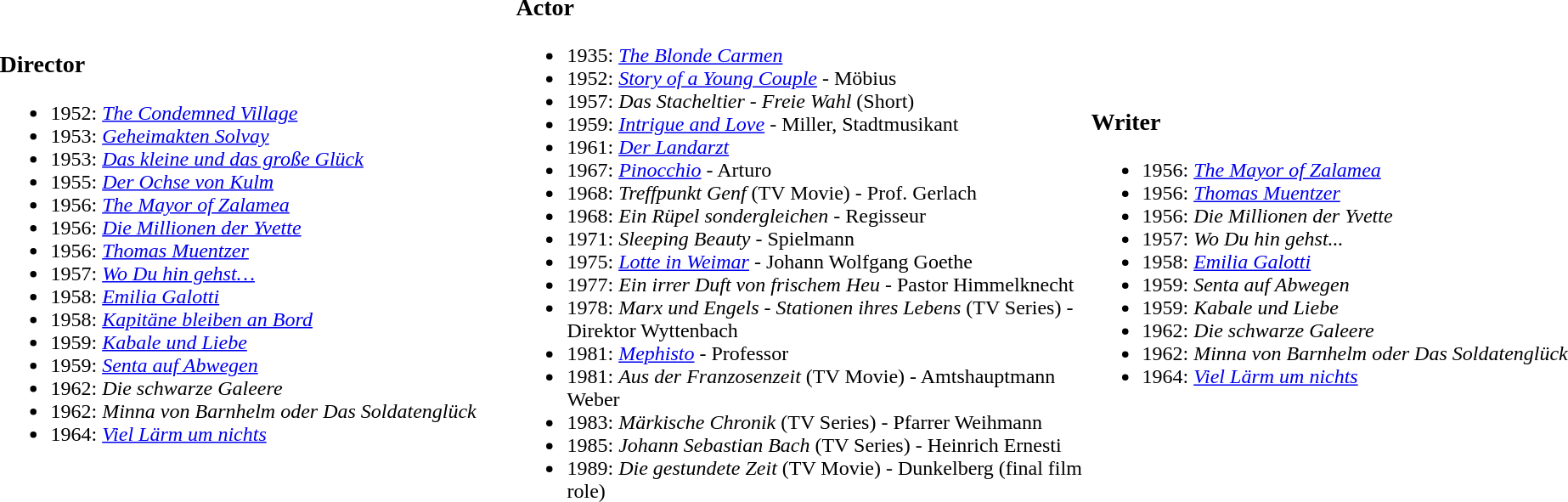<table width="100%">
<tr>
<td width="50 % valign="top"><br><h3>Director</h3><ul><li>1952: <em><a href='#'>The Condemned Village</a></em></li><li>1953: <em><a href='#'>Geheimakten Solvay</a></em></li><li>1953: <em><a href='#'>Das kleine und das große Glück</a></em></li><li>1955: <em><a href='#'>Der Ochse von Kulm</a></em></li><li>1956: <em><a href='#'>The Mayor of Zalamea</a></em></li><li>1956: <em><a href='#'>Die Millionen der Yvette</a></em></li><li>1956: <em><a href='#'>Thomas Muentzer</a></em></li><li>1957: <em><a href='#'>Wo Du hin gehst…</a></em></li><li>1958: <em><a href='#'>Emilia Galotti</a></em></li><li>1958: <em><a href='#'>Kapitäne bleiben an Bord</a></em></li><li>1959: <em><a href='#'>Kabale und Liebe</a></em></li><li>1959: <em><a href='#'>Senta auf Abwegen</a></em></li><li>1962: <em>Die schwarze Galeere</em></li><li>1962: <em>Minna von Barnhelm oder Das Soldatenglück</em></li><li>1964: <em><a href='#'>Viel Lärm um nichts</a></em></li></ul></td>
<td width="50 % valign="top"><br><h3>Actor</h3><ul><li>1935: <em><a href='#'>The Blonde Carmen</a></em></li><li>1952: <em><a href='#'>Story of a Young Couple</a></em> - Möbius</li><li>1957: <em>Das Stacheltier - Freie Wahl</em> (Short)</li><li>1959: <em><a href='#'>Intrigue and Love</a></em> - Miller, Stadtmusikant</li><li>1961: <em><a href='#'>Der Landarzt</a></em></li><li>1967: <em><a href='#'>Pinocchio</a></em> - Arturo</li><li>1968: <em>Treffpunkt Genf</em> (TV Movie) - Prof. Gerlach</li><li>1968: <em>Ein Rüpel sondergleichen</em> - Regisseur</li><li>1971: <em>Sleeping Beauty</em> - Spielmann</li><li>1975: <em><a href='#'>Lotte in Weimar</a></em> - Johann Wolfgang Goethe</li><li>1977: <em>Ein irrer Duft von frischem Heu</em> - Pastor Himmelknecht</li><li>1978: <em>Marx und Engels - Stationen ihres Lebens</em> (TV Series) - Direktor Wyttenbach</li><li>1981: <em><a href='#'>Mephisto</a></em> - Professor</li><li>1981: <em>Aus der Franzosenzeit</em> (TV Movie) - Amtshauptmann Weber</li><li>1983: <em>Märkische Chronik</em> (TV Series) - Pfarrer Weihmann</li><li>1985: <em>Johann Sebastian Bach</em> (TV Series) - Heinrich Ernesti</li><li>1989: <em>Die gestundete Zeit</em> (TV Movie) - Dunkelberg (final film role)</li></ul></td>
<td width="50 % valign="top"><br><h3>Writer</h3><ul><li>1956: <em><a href='#'>The Mayor of Zalamea</a></em></li><li>1956: <em><a href='#'>Thomas Muentzer</a></em></li><li>1956: <em>Die Millionen der Yvette</em></li><li>1957: <em>Wo Du hin gehst...</em></li><li>1958: <em><a href='#'>Emilia Galotti</a></em></li><li>1959: <em>Senta auf Abwegen</em></li><li>1959: <em>Kabale und Liebe</em></li><li>1962: <em>Die schwarze Galeere</em></li><li>1962: <em>Minna von Barnhelm oder Das Soldatenglück</em></li><li>1964: <em><a href='#'>Viel Lärm um nichts</a></em></li></ul></td>
</tr>
</table>
